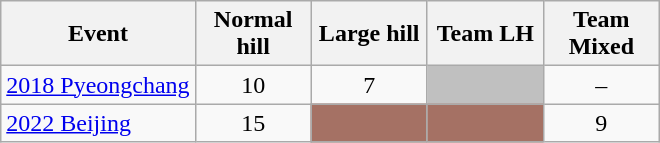<table class="wikitable" style="text-align: center;">
<tr ">
<th>Event</th>
<th style="width:70px;">Normal hill</th>
<th style="width:70px;">Large hill</th>
<th style="width:70px;">Team LH</th>
<th style="width:70px;">Team Mixed</th>
</tr>
<tr>
<td align=left> <a href='#'>2018 Pyeongchang</a></td>
<td>10</td>
<td>7</td>
<td align=center bgcolor=silver></td>
<td>–</td>
</tr>
<tr>
<td align=left> <a href='#'>2022 Beijing</a></td>
<td>15</td>
<td align=center bgcolor=#A57164></td>
<td align=center bgcolor=#A57164></td>
<td>9</td>
</tr>
</table>
